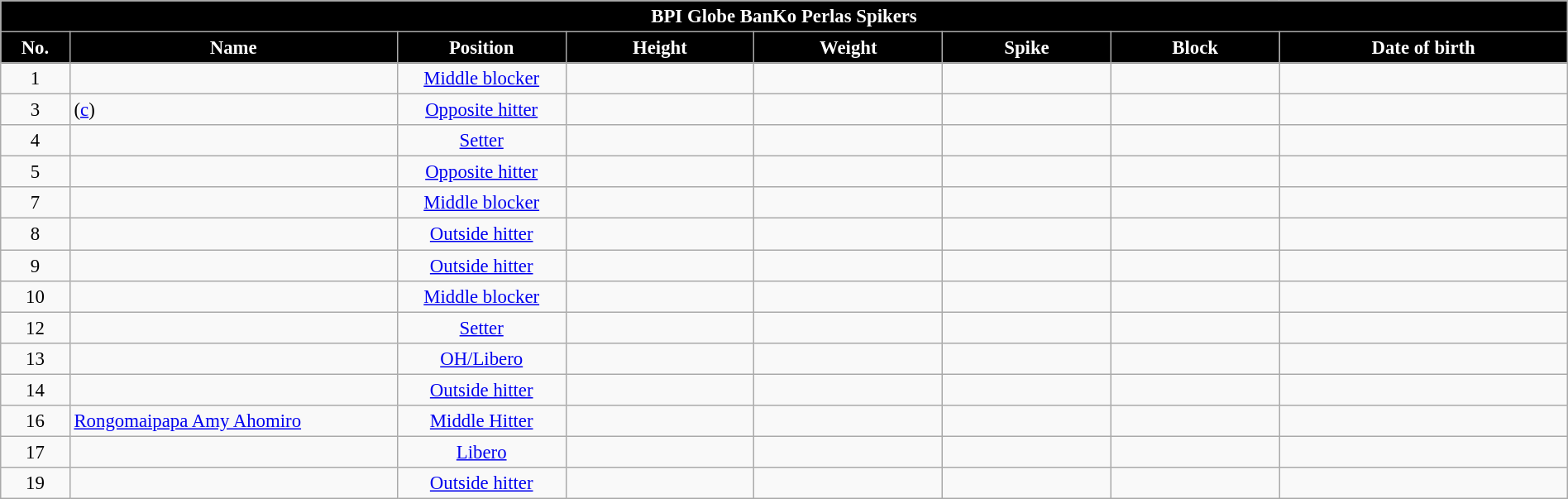<table class="wikitable sortable" style="text-align:center; width: 100%; font-size:95%;">
<tr>
<td colspan="8" style= "background:black; color:white; text-align: center"><strong>BPI Globe BanKo Perlas Spikers</strong></td>
</tr>
<tr>
<th style="width:3em; background:black; color:white;">No.</th>
<th style="width:16em; background:black; color:white;">Name</th>
<th style="width:8em; background:black; color:white;">Position</th>
<th style="width:9em; background:black; color:white;">Height</th>
<th style="width:9em; background:black; color:white;">Weight</th>
<th style="width:8em; background:black; color:white;">Spike</th>
<th style="width:8em; background:black; color:white;">Block</th>
<th style="width:14em; background:black; color:white;">Date of birth</th>
</tr>
<tr>
<td>1</td>
<td align=left> </td>
<td><a href='#'>Middle blocker</a></td>
<td></td>
<td></td>
<td></td>
<td></td>
<td align=right></td>
</tr>
<tr>
<td>3</td>
<td align=left>  (<a href='#'>c</a>)</td>
<td><a href='#'>Opposite hitter</a></td>
<td></td>
<td></td>
<td></td>
<td></td>
<td align=right></td>
</tr>
<tr>
<td>4</td>
<td align=left> </td>
<td><a href='#'>Setter</a></td>
<td></td>
<td></td>
<td></td>
<td></td>
<td align=right></td>
</tr>
<tr>
<td>5</td>
<td align=left> </td>
<td><a href='#'>Opposite hitter</a></td>
<td></td>
<td></td>
<td></td>
<td></td>
<td align=right></td>
</tr>
<tr>
<td>7</td>
<td align=left> </td>
<td><a href='#'>Middle blocker</a></td>
<td></td>
<td></td>
<td></td>
<td></td>
<td align=right></td>
</tr>
<tr>
<td>8</td>
<td align=left> </td>
<td><a href='#'>Outside hitter</a></td>
<td></td>
<td></td>
<td></td>
<td></td>
<td align=right></td>
</tr>
<tr>
<td>9</td>
<td align=left> </td>
<td><a href='#'>Outside hitter</a></td>
<td></td>
<td></td>
<td></td>
<td></td>
<td align=right></td>
</tr>
<tr>
<td>10</td>
<td align=left> </td>
<td><a href='#'>Middle blocker</a></td>
<td></td>
<td></td>
<td></td>
<td></td>
<td align=right></td>
</tr>
<tr>
<td>12</td>
<td align=left> </td>
<td><a href='#'>Setter</a></td>
<td></td>
<td></td>
<td></td>
<td></td>
<td align=right></td>
</tr>
<tr>
<td>13</td>
<td align=left> </td>
<td><a href='#'>OH/Libero</a></td>
<td></td>
<td></td>
<td></td>
<td></td>
<td align=right></td>
</tr>
<tr>
<td>14</td>
<td align=left> </td>
<td><a href='#'>Outside hitter</a></td>
<td></td>
<td></td>
<td></td>
<td></td>
<td align=right></td>
</tr>
<tr>
<td>16</td>
<td align=left> <a href='#'>Rongomaipapa Amy Ahomiro</a></td>
<td><a href='#'>Middle Hitter</a></td>
<td></td>
<td></td>
<td></td>
<td></td>
<td align=right></td>
</tr>
<tr>
<td>17</td>
<td align=left> </td>
<td><a href='#'>Libero</a></td>
<td></td>
<td></td>
<td></td>
<td></td>
<td align=right></td>
</tr>
<tr>
<td>19</td>
<td align=left> </td>
<td><a href='#'>Outside hitter</a></td>
<td></td>
<td></td>
<td></td>
<td></td>
<td align=right></td>
</tr>
</table>
